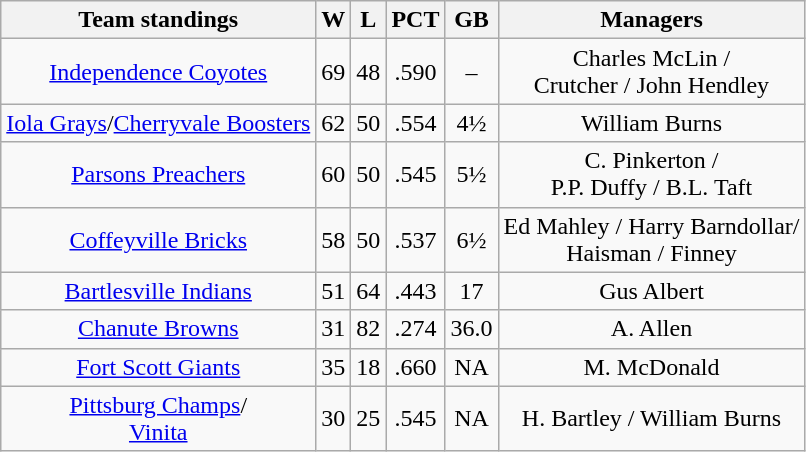<table class="wikitable">
<tr align=center>
<th>Team standings</th>
<th>W</th>
<th>L</th>
<th>PCT</th>
<th>GB</th>
<th>Managers</th>
</tr>
<tr align=center>
<td><a href='#'>Independence Coyotes</a></td>
<td>69</td>
<td>48</td>
<td>.590</td>
<td>–</td>
<td>Charles McLin /<br>Crutcher / John Hendley</td>
</tr>
<tr align=center>
<td><a href='#'>Iola Grays</a>/<a href='#'>Cherryvale Boosters</a></td>
<td>62</td>
<td>50</td>
<td>.554</td>
<td>4½</td>
<td>William Burns</td>
</tr>
<tr align=center>
<td><a href='#'>Parsons Preachers</a></td>
<td>60</td>
<td>50</td>
<td>.545</td>
<td>5½</td>
<td>C. Pinkerton /<br>P.P. Duffy / B.L. Taft</td>
</tr>
<tr align=center>
<td><a href='#'>Coffeyville Bricks</a></td>
<td>58</td>
<td>50</td>
<td>.537</td>
<td>6½</td>
<td>Ed Mahley / Harry Barndollar/<br>Haisman / Finney</td>
</tr>
<tr align=center>
<td><a href='#'>Bartlesville Indians</a></td>
<td>51</td>
<td>64</td>
<td>.443</td>
<td>17</td>
<td>Gus Albert</td>
</tr>
<tr align=center>
<td><a href='#'>Chanute Browns</a></td>
<td>31</td>
<td>82</td>
<td>.274</td>
<td>36.0</td>
<td>A. Allen</td>
</tr>
<tr align=center>
<td><a href='#'>Fort Scott Giants</a></td>
<td>35</td>
<td>18</td>
<td>.660</td>
<td>NA</td>
<td>M. McDonald</td>
</tr>
<tr align=center>
<td><a href='#'>Pittsburg Champs</a>/<br><a href='#'>Vinita</a></td>
<td>30</td>
<td>25</td>
<td>.545</td>
<td>NA</td>
<td>H. Bartley / William Burns</td>
</tr>
</table>
